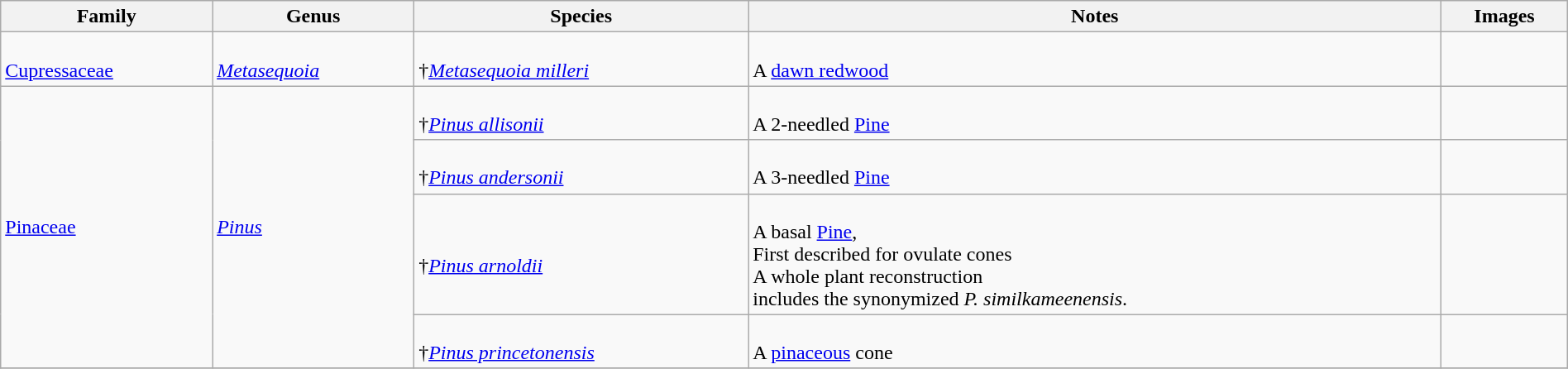<table class="wikitable sortable" style="margin:auto; width:100%;">
<tr>
<th>Family</th>
<th>Genus</th>
<th>Species</th>
<th>Notes</th>
<th>Images</th>
</tr>
<tr>
<td><br><a href='#'>Cupressaceae</a></td>
<td><br><em><a href='#'>Metasequoia</a></em></td>
<td><br>†<em><a href='#'>Metasequoia milleri</a></em></td>
<td><br>A <a href='#'>dawn redwood</a></td>
<td></td>
</tr>
<tr>
<td rowspan=4><a href='#'>Pinaceae</a></td>
<td rowspan=4><em><a href='#'>Pinus</a></em></td>
<td><br>†<em><a href='#'>Pinus allisonii</a></em></td>
<td><br>A 2-needled <a href='#'>Pine</a></td>
<td></td>
</tr>
<tr>
<td><br>†<em><a href='#'>Pinus andersonii</a></em></td>
<td><br>A 3-needled <a href='#'>Pine</a></td>
<td></td>
</tr>
<tr>
<td><br>†<em><a href='#'>Pinus arnoldii</a></em></td>
<td><br>A basal <a href='#'>Pine</a>,<br> First described for ovulate cones<br>A whole plant reconstruction<br> includes the synonymized <em>P. similkameenensis</em>.</td>
<td></td>
</tr>
<tr>
<td><br>†<em><a href='#'>Pinus princetonensis</a></em></td>
<td><br>A <a href='#'>pinaceous</a> cone</td>
<td></td>
</tr>
<tr>
</tr>
</table>
